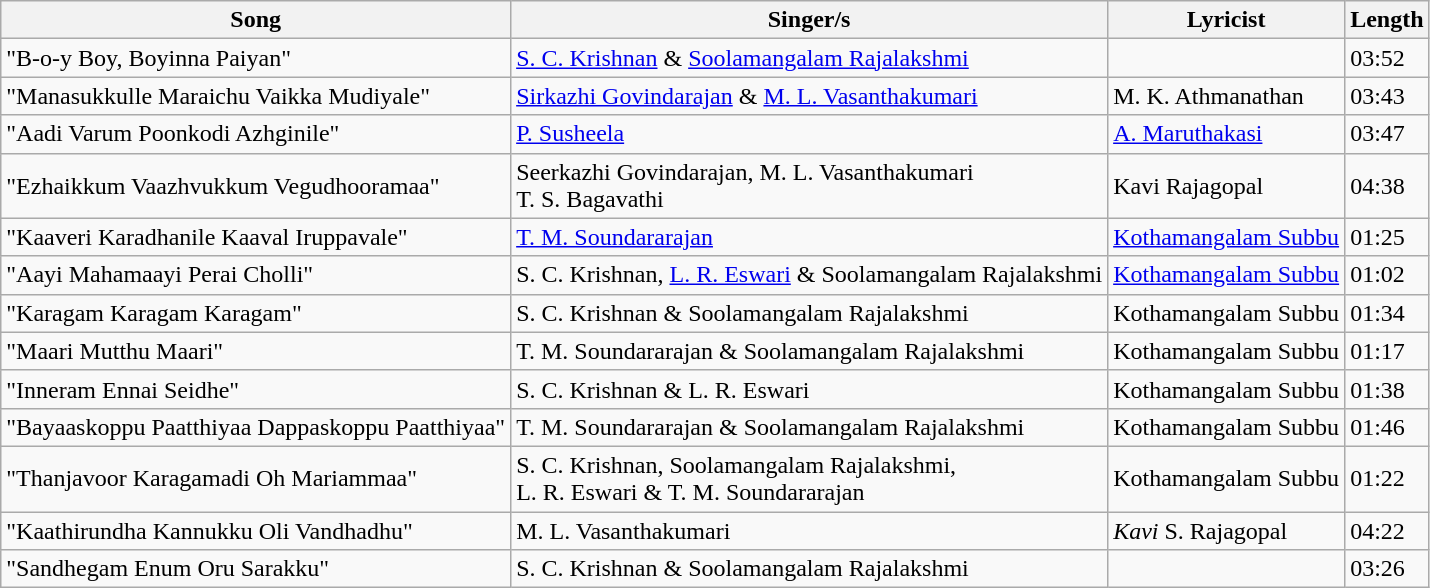<table class="wikitable">
<tr>
<th>Song</th>
<th>Singer/s</th>
<th>Lyricist</th>
<th>Length</th>
</tr>
<tr>
<td>"B-o-y Boy, Boyinna Paiyan"</td>
<td><a href='#'>S. C. Krishnan</a> & <a href='#'>Soolamangalam Rajalakshmi</a></td>
<td></td>
<td>03:52</td>
</tr>
<tr>
<td>"Manasukkulle Maraichu Vaikka Mudiyale"</td>
<td><a href='#'>Sirkazhi Govindarajan</a> & <a href='#'>M. L. Vasanthakumari</a></td>
<td>M. K. Athmanathan</td>
<td>03:43</td>
</tr>
<tr>
<td>"Aadi Varum Poonkodi Azhginile"</td>
<td><a href='#'>P. Susheela</a></td>
<td><a href='#'>A. Maruthakasi</a></td>
<td>03:47</td>
</tr>
<tr>
<td>"Ezhaikkum Vaazhvukkum Vegudhooramaa"</td>
<td>Seerkazhi Govindarajan, M. L. Vasanthakumari<br>T. S. Bagavathi</td>
<td>Kavi Rajagopal</td>
<td>04:38</td>
</tr>
<tr>
<td>"Kaaveri Karadhanile Kaaval Iruppavale"</td>
<td><a href='#'>T. M. Soundararajan</a></td>
<td><a href='#'>Kothamangalam Subbu</a></td>
<td>01:25</td>
</tr>
<tr>
<td>"Aayi Mahamaayi Perai Cholli"</td>
<td>S. C. Krishnan, <a href='#'>L. R. Eswari</a> & Soolamangalam Rajalakshmi</td>
<td><a href='#'>Kothamangalam Subbu</a></td>
<td>01:02</td>
</tr>
<tr>
<td>"Karagam Karagam Karagam"</td>
<td>S. C. Krishnan  & Soolamangalam Rajalakshmi</td>
<td>Kothamangalam Subbu</td>
<td>01:34</td>
</tr>
<tr>
<td>"Maari Mutthu Maari"</td>
<td>T. M. Soundararajan & Soolamangalam Rajalakshmi</td>
<td>Kothamangalam Subbu</td>
<td>01:17</td>
</tr>
<tr>
<td>"Inneram Ennai Seidhe"</td>
<td>S. C. Krishnan & L. R. Eswari</td>
<td>Kothamangalam Subbu</td>
<td>01:38</td>
</tr>
<tr>
<td>"Bayaaskoppu Paatthiyaa Dappaskoppu Paatthiyaa"</td>
<td>T. M. Soundararajan & Soolamangalam Rajalakshmi</td>
<td>Kothamangalam Subbu</td>
<td>01:46</td>
</tr>
<tr>
<td>"Thanjavoor Karagamadi Oh Mariammaa"</td>
<td>S. C. Krishnan, Soolamangalam Rajalakshmi,<br>L. R. Eswari & T. M. Soundararajan</td>
<td>Kothamangalam Subbu</td>
<td>01:22</td>
</tr>
<tr>
<td>"Kaathirundha Kannukku Oli Vandhadhu"</td>
<td>M. L. Vasanthakumari</td>
<td><em>Kavi</em> S. Rajagopal</td>
<td>04:22</td>
</tr>
<tr>
<td>"Sandhegam Enum Oru Sarakku"</td>
<td>S. C. Krishnan & Soolamangalam Rajalakshmi</td>
<td></td>
<td>03:26</td>
</tr>
</table>
